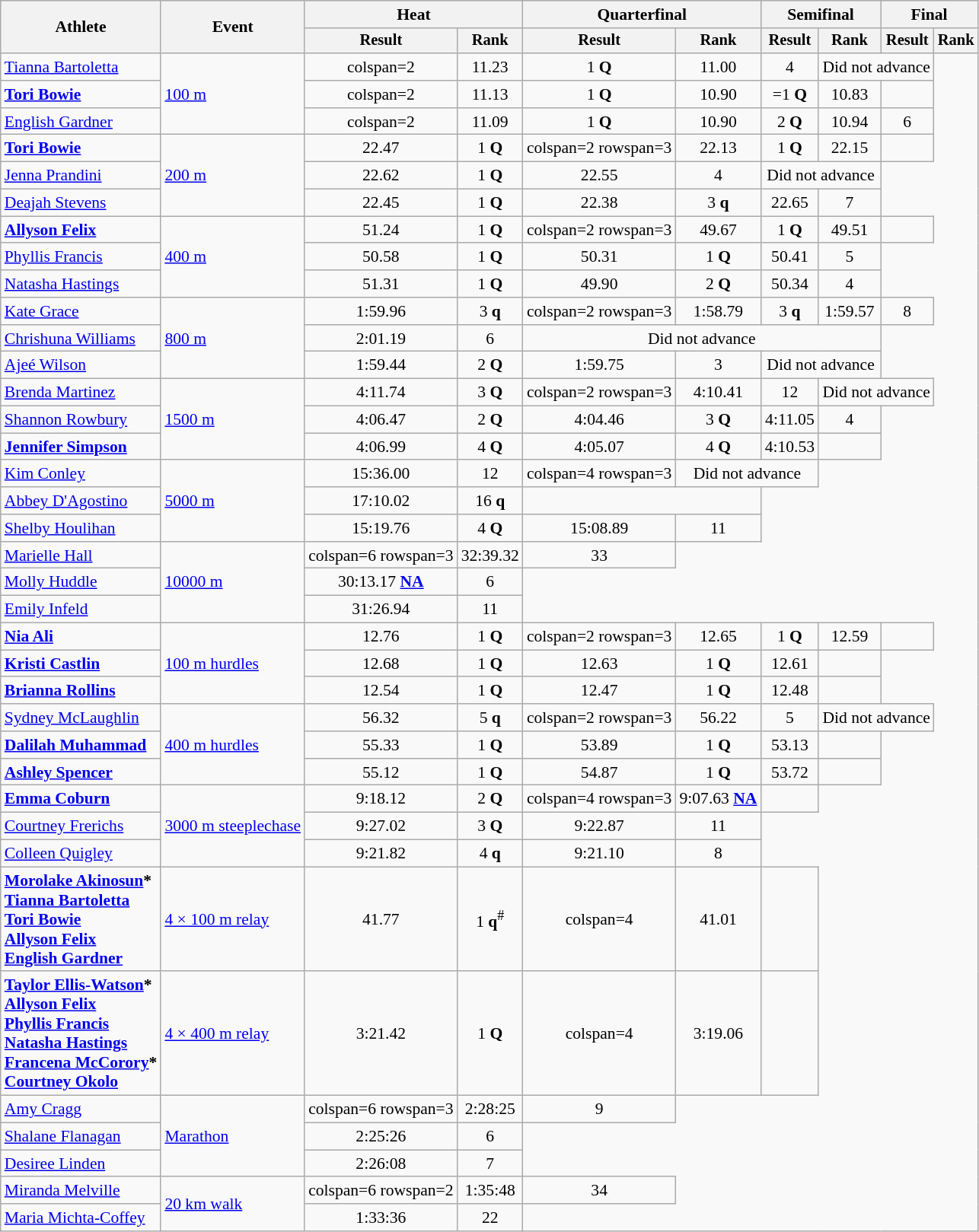<table class=wikitable style=font-size:90%;text-align:center>
<tr>
<th rowspan=2>Athlete</th>
<th rowspan=2>Event</th>
<th colspan=2>Heat</th>
<th colspan=2>Quarterfinal</th>
<th colspan=2>Semifinal</th>
<th colspan=2>Final</th>
</tr>
<tr style=font-size:95%>
<th>Result</th>
<th>Rank</th>
<th>Result</th>
<th>Rank</th>
<th>Result</th>
<th>Rank</th>
<th>Result</th>
<th>Rank</th>
</tr>
<tr>
<td align=left><a href='#'>Tianna Bartoletta</a></td>
<td align=left rowspan=3><a href='#'>100 m</a></td>
<td>colspan=2 </td>
<td>11.23</td>
<td>1 <strong>Q</strong></td>
<td>11.00</td>
<td>4</td>
<td colspan=2>Did not advance</td>
</tr>
<tr>
<td align=left><strong><a href='#'>Tori Bowie</a></strong></td>
<td>colspan=2 </td>
<td>11.13</td>
<td>1 <strong>Q</strong></td>
<td>10.90</td>
<td>=1 <strong>Q</strong></td>
<td>10.83</td>
<td></td>
</tr>
<tr>
<td align=left><a href='#'>English Gardner</a></td>
<td>colspan=2 </td>
<td>11.09</td>
<td>1 <strong>Q</strong></td>
<td>10.90</td>
<td>2 <strong>Q</strong></td>
<td>10.94</td>
<td>6</td>
</tr>
<tr>
<td align=left><strong><a href='#'>Tori Bowie</a></strong></td>
<td align=left rowspan=3><a href='#'>200 m</a></td>
<td>22.47</td>
<td>1 <strong>Q</strong></td>
<td>colspan=2 rowspan=3 </td>
<td>22.13</td>
<td>1 <strong>Q</strong></td>
<td>22.15</td>
<td></td>
</tr>
<tr>
<td align=left><a href='#'>Jenna Prandini</a></td>
<td>22.62</td>
<td>1 <strong>Q</strong></td>
<td>22.55</td>
<td>4</td>
<td colspan=2>Did not advance</td>
</tr>
<tr>
<td align=left><a href='#'>Deajah Stevens</a></td>
<td>22.45</td>
<td>1 <strong>Q</strong></td>
<td>22.38</td>
<td>3 <strong>q</strong></td>
<td>22.65</td>
<td>7</td>
</tr>
<tr>
<td align=left><strong><a href='#'>Allyson Felix</a></strong></td>
<td align=left rowspan=3><a href='#'>400 m</a></td>
<td>51.24</td>
<td>1 <strong>Q</strong></td>
<td>colspan=2 rowspan=3 </td>
<td>49.67</td>
<td>1 <strong>Q</strong></td>
<td>49.51</td>
<td></td>
</tr>
<tr>
<td align=left><a href='#'>Phyllis Francis</a></td>
<td>50.58</td>
<td>1 <strong>Q</strong></td>
<td>50.31</td>
<td>1 <strong>Q</strong></td>
<td>50.41</td>
<td>5</td>
</tr>
<tr>
<td align=left><a href='#'>Natasha Hastings</a></td>
<td>51.31</td>
<td>1 <strong>Q</strong></td>
<td>49.90</td>
<td>2 <strong>Q</strong></td>
<td>50.34</td>
<td>4</td>
</tr>
<tr>
<td align=left><a href='#'>Kate Grace</a></td>
<td align=left rowspan=3><a href='#'>800 m</a></td>
<td>1:59.96</td>
<td>3 <strong>q</strong></td>
<td>colspan=2 rowspan=3 </td>
<td>1:58.79</td>
<td>3 <strong>q</strong></td>
<td>1:59.57</td>
<td>8</td>
</tr>
<tr>
<td align=left><a href='#'>Chrishuna Williams</a></td>
<td>2:01.19</td>
<td>6</td>
<td colspan=4>Did not advance</td>
</tr>
<tr>
<td align=left><a href='#'>Ajeé Wilson</a></td>
<td>1:59.44</td>
<td>2 <strong>Q</strong></td>
<td>1:59.75</td>
<td>3</td>
<td colspan=2>Did not advance</td>
</tr>
<tr>
<td align=left><a href='#'>Brenda Martinez</a></td>
<td align=left rowspan=3><a href='#'>1500 m</a></td>
<td>4:11.74</td>
<td>3 <strong>Q</strong></td>
<td>colspan=2 rowspan=3 </td>
<td>4:10.41</td>
<td>12</td>
<td colspan=2>Did not advance</td>
</tr>
<tr>
<td align=left><a href='#'>Shannon Rowbury</a></td>
<td>4:06.47</td>
<td>2 <strong>Q</strong></td>
<td>4:04.46</td>
<td>3 <strong>Q</strong></td>
<td>4:11.05</td>
<td>4</td>
</tr>
<tr>
<td align=left><strong><a href='#'>Jennifer Simpson</a></strong></td>
<td>4:06.99</td>
<td>4 <strong>Q</strong></td>
<td>4:05.07</td>
<td>4 <strong>Q</strong></td>
<td>4:10.53</td>
<td></td>
</tr>
<tr>
<td align=left><a href='#'>Kim Conley</a></td>
<td align=left rowspan=3><a href='#'>5000 m</a></td>
<td>15:36.00</td>
<td>12</td>
<td>colspan=4 rowspan=3 </td>
<td colspan=2>Did not advance</td>
</tr>
<tr>
<td align=left><a href='#'>Abbey D'Agostino</a></td>
<td>17:10.02</td>
<td>16 <strong>q</strong></td>
<td colspan=2></td>
</tr>
<tr>
<td align=left><a href='#'>Shelby Houlihan</a></td>
<td>15:19.76</td>
<td>4 <strong>Q</strong></td>
<td>15:08.89</td>
<td>11</td>
</tr>
<tr>
<td align=left><a href='#'>Marielle Hall</a></td>
<td align=left rowspan=3><a href='#'>10000 m</a></td>
<td>colspan=6 rowspan=3 </td>
<td>32:39.32</td>
<td>33</td>
</tr>
<tr>
<td align=left><a href='#'>Molly Huddle</a></td>
<td>30:13.17 <strong><a href='#'>NA</a></strong></td>
<td>6</td>
</tr>
<tr>
<td align=left><a href='#'>Emily Infeld</a></td>
<td>31:26.94</td>
<td>11</td>
</tr>
<tr>
<td align=left><strong><a href='#'>Nia Ali</a></strong></td>
<td align=left rowspan=3><a href='#'>100 m hurdles</a></td>
<td>12.76</td>
<td>1 <strong>Q</strong></td>
<td>colspan=2 rowspan=3 </td>
<td>12.65</td>
<td>1 <strong>Q</strong></td>
<td>12.59</td>
<td></td>
</tr>
<tr>
<td align=left><strong><a href='#'>Kristi Castlin</a></strong></td>
<td>12.68</td>
<td>1 <strong>Q</strong></td>
<td>12.63</td>
<td>1 <strong>Q</strong></td>
<td>12.61</td>
<td></td>
</tr>
<tr>
<td align=left><strong><a href='#'>Brianna Rollins</a></strong></td>
<td>12.54</td>
<td>1 <strong>Q</strong></td>
<td>12.47</td>
<td>1 <strong>Q</strong></td>
<td>12.48</td>
<td></td>
</tr>
<tr>
<td align=left><a href='#'>Sydney McLaughlin</a></td>
<td align=left rowspan=3><a href='#'>400 m hurdles</a></td>
<td>56.32</td>
<td>5 <strong>q</strong></td>
<td>colspan=2 rowspan=3 </td>
<td>56.22</td>
<td>5</td>
<td colspan=2>Did not advance</td>
</tr>
<tr>
<td align=left><strong><a href='#'>Dalilah Muhammad</a></strong></td>
<td>55.33</td>
<td>1 <strong>Q</strong></td>
<td>53.89</td>
<td>1 <strong>Q</strong></td>
<td>53.13</td>
<td></td>
</tr>
<tr>
<td align=left><strong><a href='#'>Ashley Spencer</a></strong></td>
<td>55.12</td>
<td>1 <strong>Q</strong></td>
<td>54.87</td>
<td>1 <strong>Q</strong></td>
<td>53.72</td>
<td></td>
</tr>
<tr>
<td align=left><strong><a href='#'>Emma Coburn</a></strong></td>
<td align=left rowspan=3><a href='#'>3000 m steeplechase</a></td>
<td>9:18.12</td>
<td>2 <strong>Q</strong></td>
<td>colspan=4 rowspan=3 </td>
<td>9:07.63 <strong><a href='#'>NA</a></strong></td>
<td></td>
</tr>
<tr>
<td align=left><a href='#'>Courtney Frerichs</a></td>
<td>9:27.02</td>
<td>3 <strong>Q</strong></td>
<td>9:22.87</td>
<td>11</td>
</tr>
<tr>
<td align=left><a href='#'>Colleen Quigley</a></td>
<td>9:21.82</td>
<td>4 <strong>q</strong></td>
<td>9:21.10</td>
<td>8</td>
</tr>
<tr>
<td align=left><strong><a href='#'>Morolake Akinosun</a>*<br><a href='#'>Tianna Bartoletta</a><br><a href='#'>Tori Bowie</a><br><a href='#'>Allyson Felix</a><br><a href='#'>English Gardner</a></strong></td>
<td align=left><a href='#'>4 × 100 m relay</a></td>
<td>41.77</td>
<td>1 <strong>q</strong><sup>#</sup></td>
<td>colspan=4 </td>
<td>41.01</td>
<td></td>
</tr>
<tr>
<td align=left><strong><a href='#'>Taylor Ellis-Watson</a>*<br><a href='#'>Allyson Felix</a><br><a href='#'>Phyllis Francis</a><br><a href='#'>Natasha Hastings</a><br><a href='#'>Francena McCorory</a>*<br><a href='#'>Courtney Okolo</a></strong></td>
<td align=left><a href='#'>4 × 400 m relay</a></td>
<td>3:21.42</td>
<td>1 <strong>Q</strong></td>
<td>colspan=4 </td>
<td>3:19.06</td>
<td></td>
</tr>
<tr>
<td align=left><a href='#'>Amy Cragg</a></td>
<td align=left rowspan=3><a href='#'>Marathon</a></td>
<td>colspan=6 rowspan=3 </td>
<td>2:28:25</td>
<td>9</td>
</tr>
<tr>
<td align=left><a href='#'>Shalane Flanagan</a></td>
<td>2:25:26</td>
<td>6</td>
</tr>
<tr>
<td align=left><a href='#'>Desiree Linden</a></td>
<td>2:26:08</td>
<td>7</td>
</tr>
<tr>
<td align=left><a href='#'>Miranda Melville</a></td>
<td align=left rowspan=2><a href='#'>20 km walk</a></td>
<td>colspan=6 rowspan=2 </td>
<td>1:35:48</td>
<td>34</td>
</tr>
<tr>
<td align=left><a href='#'>Maria Michta-Coffey</a></td>
<td>1:33:36</td>
<td>22</td>
</tr>
</table>
